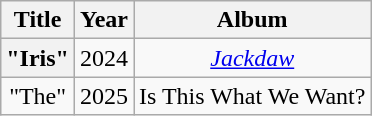<table class="wikitable plainrowheaders" style="text-align:center;">
<tr>
<th scope="col">Title</th>
<th scope="col">Year</th>
<th scope="col">Album</th>
</tr>
<tr>
<th scope="row">"Iris"</th>
<td>2024</td>
<td><em><a href='#'>Jackdaw</a></em></td>
</tr>
<tr>
<td>"The"</td>
<td>2025</td>
<td>Is This What We Want?</td>
</tr>
</table>
